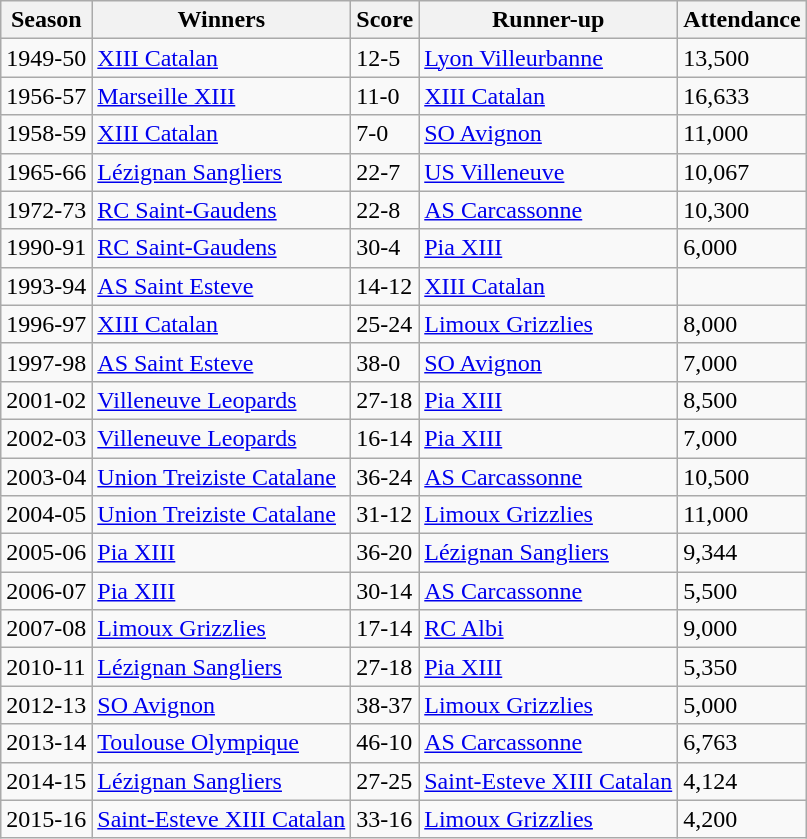<table class="wikitable">
<tr>
<th>Season</th>
<th>Winners</th>
<th>Score</th>
<th>Runner-up</th>
<th>Attendance</th>
</tr>
<tr>
<td>1949-50</td>
<td><a href='#'>XIII Catalan</a></td>
<td>12-5</td>
<td><a href='#'>Lyon Villeurbanne</a></td>
<td>13,500</td>
</tr>
<tr>
<td>1956-57</td>
<td><a href='#'>Marseille XIII</a></td>
<td>11-0</td>
<td><a href='#'>XIII Catalan</a></td>
<td>16,633</td>
</tr>
<tr>
<td>1958-59</td>
<td><a href='#'>XIII Catalan</a></td>
<td>7-0</td>
<td><a href='#'>SO Avignon</a></td>
<td>11,000</td>
</tr>
<tr>
<td>1965-66</td>
<td><a href='#'>Lézignan Sangliers</a></td>
<td>22-7</td>
<td><a href='#'>US Villeneuve</a></td>
<td>10,067</td>
</tr>
<tr>
<td>1972-73</td>
<td><a href='#'>RC Saint-Gaudens</a></td>
<td>22-8</td>
<td><a href='#'>AS Carcassonne</a></td>
<td>10,300</td>
</tr>
<tr>
<td>1990-91</td>
<td><a href='#'>RC Saint-Gaudens</a></td>
<td>30-4</td>
<td><a href='#'>Pia XIII</a></td>
<td>6,000</td>
</tr>
<tr>
<td>1993-94</td>
<td><a href='#'>AS Saint Esteve</a></td>
<td>14-12</td>
<td><a href='#'>XIII Catalan</a></td>
<td></td>
</tr>
<tr>
<td>1996-97</td>
<td><a href='#'>XIII Catalan</a></td>
<td>25-24</td>
<td><a href='#'>Limoux Grizzlies</a></td>
<td>8,000</td>
</tr>
<tr>
<td>1997-98</td>
<td><a href='#'>AS Saint Esteve</a></td>
<td>38-0</td>
<td><a href='#'>SO Avignon</a></td>
<td>7,000</td>
</tr>
<tr>
<td>2001-02</td>
<td><a href='#'>Villeneuve Leopards</a></td>
<td>27-18</td>
<td><a href='#'>Pia XIII</a></td>
<td>8,500</td>
</tr>
<tr>
<td>2002-03</td>
<td><a href='#'>Villeneuve Leopards</a></td>
<td>16-14</td>
<td><a href='#'>Pia XIII</a></td>
<td>7,000</td>
</tr>
<tr>
<td>2003-04</td>
<td><a href='#'>Union Treiziste Catalane</a></td>
<td>36-24</td>
<td><a href='#'>AS Carcassonne</a></td>
<td>10,500</td>
</tr>
<tr>
<td>2004-05</td>
<td><a href='#'>Union Treiziste Catalane</a></td>
<td>31-12</td>
<td><a href='#'>Limoux Grizzlies</a></td>
<td>11,000</td>
</tr>
<tr>
<td>2005-06</td>
<td><a href='#'>Pia XIII</a></td>
<td>36-20</td>
<td><a href='#'>Lézignan Sangliers</a></td>
<td>9,344</td>
</tr>
<tr>
<td>2006-07</td>
<td><a href='#'>Pia XIII</a></td>
<td>30-14</td>
<td><a href='#'>AS Carcassonne</a></td>
<td>5,500</td>
</tr>
<tr>
<td>2007-08</td>
<td><a href='#'>Limoux Grizzlies</a></td>
<td>17-14</td>
<td><a href='#'>RC Albi</a></td>
<td>9,000</td>
</tr>
<tr>
<td>2010-11</td>
<td><a href='#'>Lézignan Sangliers</a></td>
<td>27-18</td>
<td><a href='#'>Pia XIII</a></td>
<td>5,350</td>
</tr>
<tr>
<td>2012-13</td>
<td><a href='#'>SO Avignon</a></td>
<td>38-37</td>
<td><a href='#'>Limoux Grizzlies</a></td>
<td>5,000</td>
</tr>
<tr>
<td>2013-14</td>
<td><a href='#'>Toulouse Olympique</a></td>
<td>46-10</td>
<td><a href='#'>AS Carcassonne</a></td>
<td>6,763</td>
</tr>
<tr>
<td>2014-15</td>
<td><a href='#'>Lézignan Sangliers</a></td>
<td>27-25</td>
<td><a href='#'>Saint-Esteve XIII Catalan</a></td>
<td>4,124</td>
</tr>
<tr>
<td>2015-16</td>
<td><a href='#'>Saint-Esteve XIII Catalan</a></td>
<td>33-16</td>
<td><a href='#'>Limoux Grizzlies</a></td>
<td>4,200</td>
</tr>
</table>
